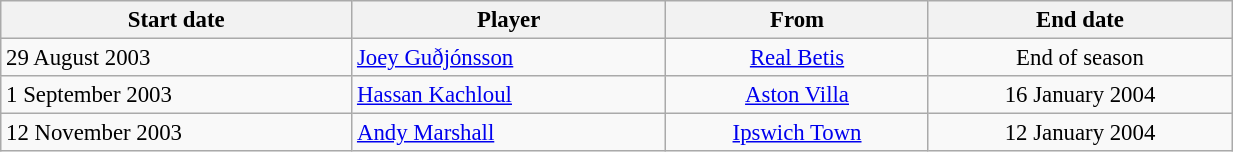<table class="wikitable" style="text-align:center; font-size:95%;width:65%; text-align:left">
<tr>
<th>Start date</th>
<th>Player</th>
<th>From</th>
<th>End date</th>
</tr>
<tr --->
<td>29 August 2003</td>
<td> <a href='#'>Joey Guðjónsson</a></td>
<td align="center"> <a href='#'>Real Betis</a></td>
<td align="center">End of season</td>
</tr>
<tr --->
<td>1 September 2003</td>
<td> <a href='#'>Hassan Kachloul</a></td>
<td align="center"><a href='#'>Aston Villa</a></td>
<td align="center">16 January 2004</td>
</tr>
<tr --->
<td>12 November 2003</td>
<td> <a href='#'>Andy Marshall</a></td>
<td align="center"><a href='#'>Ipswich Town</a></td>
<td align="center">12 January 2004</td>
</tr>
</table>
